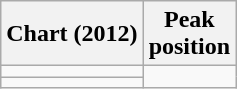<table class="wikitable">
<tr>
<th>Chart (2012)</th>
<th>Peak<br>position</th>
</tr>
<tr>
<td></td>
</tr>
<tr>
<td></td>
</tr>
</table>
